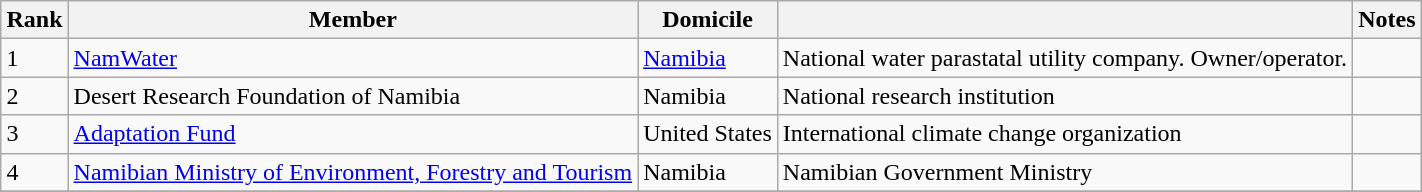<table class="wikitable sortable" style="margin: 0.5em auto">
<tr>
<th>Rank</th>
<th>Member</th>
<th>Domicile</th>
<th></th>
<th>Notes</th>
</tr>
<tr>
<td>1</td>
<td><a href='#'>NamWater</a></td>
<td><a href='#'>Namibia</a></td>
<td>National water parastatal utility company. Owner/operator.</td>
<td></td>
</tr>
<tr>
<td>2</td>
<td>Desert Research Foundation of Namibia</td>
<td>Namibia</td>
<td>National research institution</td>
<td></td>
</tr>
<tr>
<td>3</td>
<td><a href='#'>Adaptation Fund</a></td>
<td>United States</td>
<td>International climate change organization</td>
<td></td>
</tr>
<tr>
<td>4</td>
<td><a href='#'>Namibian Ministry of Environment, Forestry and Tourism</a></td>
<td>Namibia</td>
<td>Namibian Government Ministry</td>
<td></td>
</tr>
<tr>
</tr>
</table>
